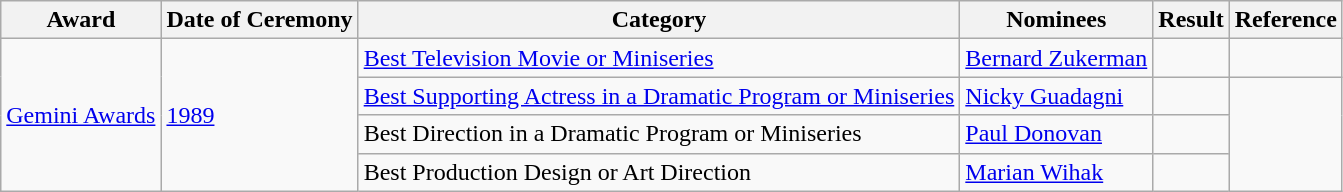<table class="wikitable">
<tr>
<th>Award</th>
<th>Date of Ceremony</th>
<th>Category</th>
<th>Nominees</th>
<th>Result</th>
<th>Reference</th>
</tr>
<tr>
<td rowspan="4"><a href='#'>Gemini Awards</a></td>
<td rowspan="4"><a href='#'>1989</a></td>
<td><a href='#'>Best Television Movie or Miniseries</a></td>
<td><a href='#'>Bernard Zukerman</a></td>
<td></td>
<td></td>
</tr>
<tr>
<td><a href='#'>Best Supporting Actress in a Dramatic Program or Miniseries</a></td>
<td><a href='#'>Nicky Guadagni</a></td>
<td></td>
<td rowspan=3></td>
</tr>
<tr>
<td>Best Direction in a Dramatic Program or Miniseries</td>
<td><a href='#'>Paul Donovan</a></td>
<td></td>
</tr>
<tr>
<td>Best Production Design or Art Direction</td>
<td><a href='#'>Marian Wihak</a></td>
<td></td>
</tr>
</table>
